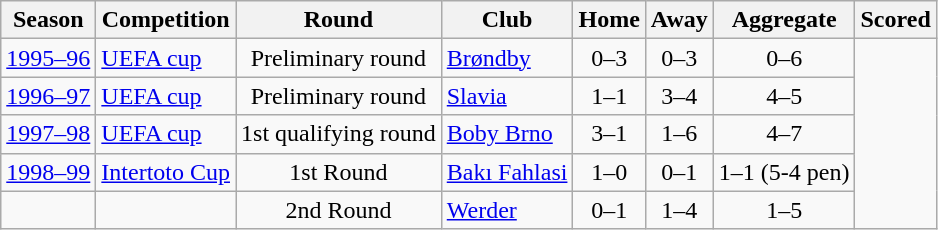<table class="wikitable">
<tr>
<th>Season</th>
<th>Competition</th>
<th>Round</th>
<th>Club</th>
<th>Home</th>
<th>Away</th>
<th>Aggregate</th>
<th>Scored</th>
</tr>
<tr>
<td><a href='#'>1995–96</a></td>
<td><a href='#'>UEFA cup</a></td>
<td align=center>Preliminary round</td>
<td> <a href='#'>Brøndby</a></td>
<td align=center>0–3</td>
<td align=center>0–3</td>
<td align=center>0–6</td>
</tr>
<tr>
<td><a href='#'>1996–97</a></td>
<td><a href='#'>UEFA cup</a></td>
<td align=center>Preliminary round</td>
<td> <a href='#'>Slavia</a></td>
<td align=center>1–1</td>
<td align=center>3–4</td>
<td align=center>4–5</td>
</tr>
<tr>
<td><a href='#'>1997–98</a></td>
<td><a href='#'>UEFA cup</a></td>
<td align=center>1st qualifying round</td>
<td> <a href='#'>Boby Brno</a></td>
<td align=center>3–1</td>
<td align=center>1–6</td>
<td align=center>4–7</td>
</tr>
<tr>
<td><a href='#'>1998–99</a></td>
<td><a href='#'>Intertoto Cup</a></td>
<td align=center>1st Round</td>
<td> <a href='#'>Bakı Fahlasi</a></td>
<td align=center>1–0</td>
<td align=center>0–1</td>
<td align=center>1–1 (5-4 pen)</td>
</tr>
<tr>
<td></td>
<td></td>
<td align=center>2nd Round</td>
<td> <a href='#'>Werder</a></td>
<td align=center>0–1</td>
<td align=center>1–4</td>
<td align=center>1–5</td>
</tr>
</table>
